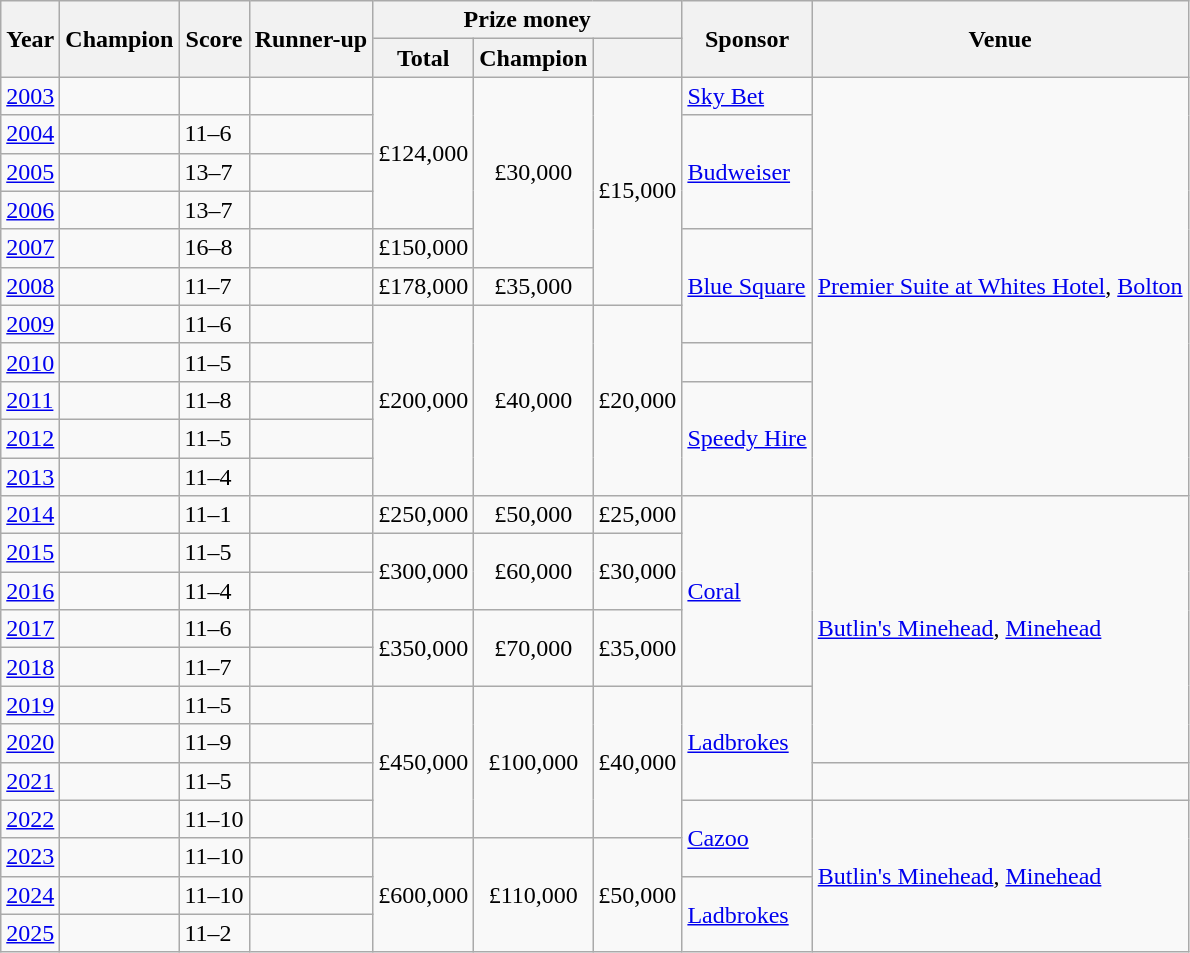<table class="wikitable">
<tr>
<th rowspan=2>Year</th>
<th rowspan=2>Champion </th>
<th rowspan=2>Score</th>
<th rowspan=2>Runner-up </th>
<th colspan=3>Prize money</th>
<th rowspan=2>Sponsor</th>
<th rowspan=2>Venue</th>
</tr>
<tr>
<th>Total</th>
<th>Champion</th>
<th></th>
</tr>
<tr>
<td><a href='#'>2003</a></td>
<td></td>
<td></td>
<td></td>
<td rowspan=4 align="center">£124,000</td>
<td rowspan=5 align="center">£30,000</td>
<td rowspan=6 align="center">£15,000</td>
<td rowspan=1><a href='#'>Sky Bet</a></td>
<td rowspan=11><a href='#'>Premier Suite at Whites Hotel</a>, <a href='#'>Bolton</a></td>
</tr>
<tr>
<td><a href='#'>2004</a></td>
<td></td>
<td>11–6</td>
<td></td>
<td rowspan=3><a href='#'>Budweiser</a></td>
</tr>
<tr>
<td><a href='#'>2005</a></td>
<td></td>
<td>13–7</td>
<td></td>
</tr>
<tr>
<td><a href='#'>2006</a></td>
<td></td>
<td>13–7</td>
<td></td>
</tr>
<tr>
<td><a href='#'>2007</a></td>
<td></td>
<td>16–8</td>
<td></td>
<td rowspan=1 align="center">£150,000</td>
<td rowspan=3><a href='#'>Blue Square</a></td>
</tr>
<tr>
<td><a href='#'>2008</a></td>
<td></td>
<td>11–7</td>
<td></td>
<td rowspan=1 align="center">£178,000</td>
<td rowspan=1 align="center">£35,000</td>
</tr>
<tr>
<td><a href='#'>2009</a></td>
<td></td>
<td>11–6</td>
<td></td>
<td rowspan=5 align="center">£200,000</td>
<td rowspan=5 align="center">£40,000</td>
<td rowspan=5 align="center">£20,000</td>
</tr>
<tr>
<td><a href='#'>2010</a></td>
<td></td>
<td>11–5</td>
<td></td>
<td></td>
</tr>
<tr>
<td><a href='#'>2011</a></td>
<td></td>
<td>11–8</td>
<td></td>
<td rowspan=3><a href='#'>Speedy Hire</a></td>
</tr>
<tr>
<td><a href='#'>2012</a></td>
<td></td>
<td>11–5</td>
<td></td>
</tr>
<tr>
<td><a href='#'>2013</a></td>
<td></td>
<td>11–4</td>
<td></td>
</tr>
<tr>
<td><a href='#'>2014</a></td>
<td></td>
<td>11–1</td>
<td></td>
<td rowspan=1 align="center">£250,000</td>
<td rowspan=1 align="center">£50,000</td>
<td rowspan=1 align="center">£25,000</td>
<td rowspan=5><a href='#'>Coral</a></td>
<td rowspan=7><a href='#'>Butlin's Minehead</a>, <a href='#'>Minehead</a></td>
</tr>
<tr>
<td><a href='#'>2015</a></td>
<td></td>
<td>11–5</td>
<td></td>
<td rowspan=2 align="center">£300,000</td>
<td rowspan=2 align="center">£60,000</td>
<td rowspan=2 align="center">£30,000</td>
</tr>
<tr>
<td><a href='#'>2016</a></td>
<td></td>
<td>11–4</td>
<td></td>
</tr>
<tr>
<td><a href='#'>2017</a></td>
<td></td>
<td>11–6</td>
<td></td>
<td rowspan=2 align="center">£350,000</td>
<td rowspan=2 align="center">£70,000</td>
<td rowspan=2 align="center">£35,000</td>
</tr>
<tr>
<td><a href='#'>2018</a></td>
<td></td>
<td>11–7</td>
<td></td>
</tr>
<tr>
<td><a href='#'>2019</a></td>
<td></td>
<td>11–5</td>
<td></td>
<td rowspan=4 align="center">£450,000</td>
<td rowspan=4 align="center">£100,000</td>
<td rowspan=4 align="center">£40,000</td>
<td rowspan=3><a href='#'>Ladbrokes</a></td>
</tr>
<tr>
<td><a href='#'>2020</a></td>
<td></td>
<td>11–9</td>
<td></td>
</tr>
<tr>
<td><a href='#'>2021</a></td>
<td></td>
<td>11–5</td>
<td></td>
<td></td>
</tr>
<tr>
<td><a href='#'>2022</a></td>
<td></td>
<td>11–10</td>
<td></td>
<td rowspan=2><a href='#'>Cazoo</a></td>
<td rowspan=4><a href='#'>Butlin's Minehead</a>, <a href='#'>Minehead</a></td>
</tr>
<tr>
<td><a href='#'>2023</a></td>
<td></td>
<td>11–10</td>
<td></td>
<td rowspan=3 align="center">£600,000</td>
<td rowspan=3 align="center">£110,000</td>
<td rowspan=3 align="center">£50,000</td>
</tr>
<tr>
<td><a href='#'>2024</a></td>
<td></td>
<td>11–10</td>
<td></td>
<td rowspan=2><a href='#'>Ladbrokes</a></td>
</tr>
<tr>
<td><a href='#'>2025</a></td>
<td></td>
<td>11–2</td>
<td></td>
</tr>
</table>
